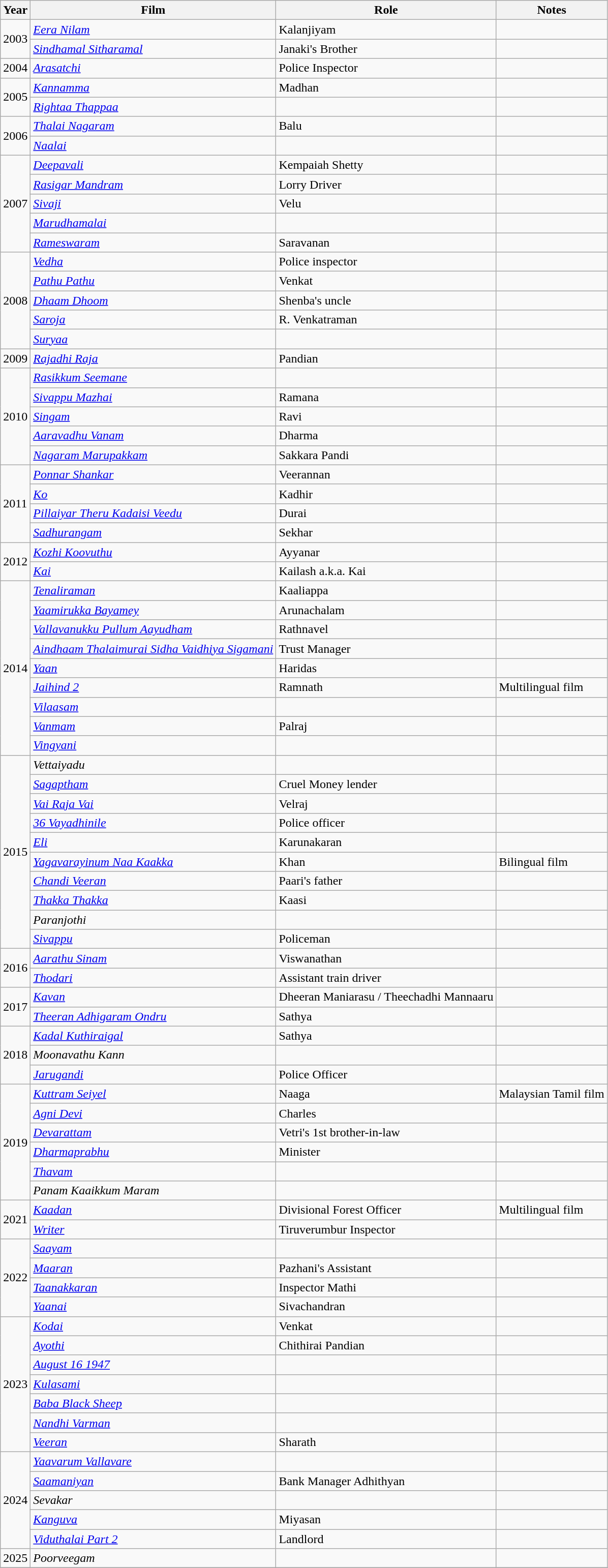<table class="wikitable sortable">
<tr>
<th>Year</th>
<th>Film</th>
<th>Role</th>
<th>Notes</th>
</tr>
<tr>
<td rowspan="2">2003</td>
<td><em><a href='#'>Eera Nilam</a></em></td>
<td>Kalanjiyam</td>
<td></td>
</tr>
<tr>
<td><em><a href='#'>Sindhamal Sitharamal</a></em></td>
<td>Janaki's  Brother</td>
<td></td>
</tr>
<tr>
<td>2004</td>
<td><em><a href='#'>Arasatchi</a></em></td>
<td>Police Inspector</td>
<td></td>
</tr>
<tr>
<td rowspan="2">2005</td>
<td><em><a href='#'>Kannamma</a></em></td>
<td>Madhan</td>
<td></td>
</tr>
<tr>
<td><em><a href='#'>Rightaa Thappaa</a></em></td>
<td></td>
<td></td>
</tr>
<tr>
<td rowspan="2">2006</td>
<td><em><a href='#'>Thalai Nagaram</a></em></td>
<td>Balu</td>
<td></td>
</tr>
<tr>
<td><em><a href='#'>Naalai</a></em></td>
<td></td>
<td></td>
</tr>
<tr>
<td rowspan="5">2007</td>
<td><em><a href='#'>Deepavali</a></em></td>
<td>Kempaiah Shetty</td>
<td></td>
</tr>
<tr>
<td><em><a href='#'>Rasigar Mandram</a></em></td>
<td>Lorry Driver</td>
<td></td>
</tr>
<tr>
<td><em><a href='#'>Sivaji</a></em></td>
<td>Velu</td>
<td></td>
</tr>
<tr>
<td><em><a href='#'>Marudhamalai</a></em></td>
<td></td>
<td></td>
</tr>
<tr>
<td><em><a href='#'>Rameswaram</a></em></td>
<td>Saravanan</td>
<td></td>
</tr>
<tr>
<td rowspan="5">2008</td>
<td><em><a href='#'>Vedha</a></em></td>
<td>Police inspector</td>
<td></td>
</tr>
<tr>
<td><em><a href='#'>Pathu Pathu</a></em></td>
<td>Venkat</td>
<td></td>
</tr>
<tr>
<td><em><a href='#'>Dhaam Dhoom</a></em></td>
<td>Shenba's uncle</td>
<td></td>
</tr>
<tr>
<td><em><a href='#'>Saroja</a></em></td>
<td>R. Venkatraman</td>
<td></td>
</tr>
<tr>
<td><em><a href='#'>Suryaa</a></em></td>
<td></td>
<td></td>
</tr>
<tr>
<td>2009</td>
<td><em><a href='#'>Rajadhi Raja</a></em></td>
<td>Pandian</td>
<td></td>
</tr>
<tr>
<td rowspan="5">2010</td>
<td><em><a href='#'>Rasikkum Seemane</a></em></td>
<td></td>
<td></td>
</tr>
<tr>
<td><em><a href='#'>Sivappu Mazhai</a></em></td>
<td>Ramana</td>
<td></td>
</tr>
<tr>
<td><em><a href='#'>Singam</a></em></td>
<td>Ravi</td>
<td></td>
</tr>
<tr>
<td><em><a href='#'>Aaravadhu Vanam</a></em></td>
<td>Dharma</td>
<td></td>
</tr>
<tr>
<td><em><a href='#'>Nagaram Marupakkam</a></em></td>
<td>Sakkara Pandi</td>
<td></td>
</tr>
<tr>
<td rowspan="4">2011</td>
<td><em><a href='#'>Ponnar Shankar</a></em></td>
<td>Veerannan</td>
<td></td>
</tr>
<tr>
<td><em><a href='#'>Ko</a></em></td>
<td>Kadhir</td>
<td></td>
</tr>
<tr>
<td><em><a href='#'>Pillaiyar Theru Kadaisi Veedu</a></em></td>
<td>Durai</td>
<td></td>
</tr>
<tr>
<td><em><a href='#'>Sadhurangam</a></em></td>
<td>Sekhar</td>
<td></td>
</tr>
<tr>
<td rowspan="2">2012</td>
<td><em><a href='#'>Kozhi Koovuthu</a></em></td>
<td>Ayyanar</td>
<td></td>
</tr>
<tr>
<td><em><a href='#'>Kai</a></em></td>
<td>Kailash a.k.a. Kai</td>
<td></td>
</tr>
<tr>
<td rowspan="9">2014</td>
<td><em><a href='#'>Tenaliraman</a></em></td>
<td>Kaaliappa</td>
<td></td>
</tr>
<tr>
<td><em><a href='#'>Yaamirukka Bayamey</a></em></td>
<td>Arunachalam</td>
<td></td>
</tr>
<tr>
<td><em><a href='#'>Vallavanukku Pullum Aayudham</a></em></td>
<td>Rathnavel</td>
<td></td>
</tr>
<tr>
<td><em><a href='#'>Aindhaam Thalaimurai Sidha Vaidhiya Sigamani</a></em></td>
<td>Trust Manager</td>
<td></td>
</tr>
<tr>
<td><em><a href='#'>Yaan</a></em></td>
<td>Haridas</td>
<td></td>
</tr>
<tr>
<td><em><a href='#'>Jaihind 2</a></em></td>
<td>Ramnath</td>
<td>Multilingual film</td>
</tr>
<tr>
<td><em><a href='#'>Vilaasam</a></em></td>
<td></td>
<td></td>
</tr>
<tr>
<td><em><a href='#'>Vanmam</a></em></td>
<td>Palraj</td>
<td></td>
</tr>
<tr>
<td><em><a href='#'>Vingyani</a></em></td>
<td></td>
<td></td>
</tr>
<tr>
<td rowspan="10">2015</td>
<td><em>Vettaiyadu</em></td>
<td></td>
<td></td>
</tr>
<tr>
<td><em><a href='#'>Sagaptham</a></em></td>
<td>Cruel Money lender</td>
<td></td>
</tr>
<tr>
<td><em><a href='#'>Vai Raja Vai</a></em></td>
<td>Velraj</td>
<td></td>
</tr>
<tr>
<td><em><a href='#'>36 Vayadhinile</a></em></td>
<td>Police officer</td>
<td></td>
</tr>
<tr>
<td><em><a href='#'>Eli</a></em></td>
<td>Karunakaran</td>
<td></td>
</tr>
<tr>
<td><em><a href='#'>Yagavarayinum Naa Kaakka</a></em></td>
<td>Khan</td>
<td>Bilingual film</td>
</tr>
<tr>
<td><em><a href='#'>Chandi Veeran</a></em></td>
<td>Paari's father</td>
<td></td>
</tr>
<tr>
<td><em><a href='#'>Thakka Thakka</a></em></td>
<td>Kaasi</td>
<td></td>
</tr>
<tr>
<td><em>Paranjothi</em></td>
<td></td>
<td></td>
</tr>
<tr>
<td><em><a href='#'>Sivappu</a></em></td>
<td>Policeman</td>
<td></td>
</tr>
<tr>
<td rowspan="2">2016</td>
<td><em><a href='#'>Aarathu Sinam</a></em></td>
<td>Viswanathan</td>
<td></td>
</tr>
<tr>
<td><em><a href='#'>Thodari</a></em></td>
<td>Assistant train driver</td>
<td></td>
</tr>
<tr>
<td rowspan="2">2017</td>
<td><em><a href='#'>Kavan</a></em></td>
<td>Dheeran Maniarasu / Theechadhi Mannaaru</td>
<td></td>
</tr>
<tr>
<td><em><a href='#'>Theeran Adhigaram Ondru</a></em></td>
<td>Sathya</td>
<td></td>
</tr>
<tr>
<td rowspan="3">2018</td>
<td><em><a href='#'>Kadal Kuthiraigal</a></em></td>
<td>Sathya</td>
<td></td>
</tr>
<tr>
<td><em>Moonavathu Kann</em></td>
<td></td>
<td></td>
</tr>
<tr>
<td><em><a href='#'>Jarugandi</a></em></td>
<td>Police Officer</td>
<td></td>
</tr>
<tr>
<td rowspan="6">2019</td>
<td><em><a href='#'>Kuttram Seiyel</a></em></td>
<td>Naaga</td>
<td>Malaysian Tamil film</td>
</tr>
<tr>
<td><em><a href='#'>Agni Devi</a></em></td>
<td>Charles</td>
<td></td>
</tr>
<tr>
<td><em><a href='#'>Devarattam</a></em></td>
<td>Vetri's 1st brother-in-law</td>
<td></td>
</tr>
<tr>
<td><em><a href='#'>Dharmaprabhu</a></em></td>
<td>Minister</td>
<td></td>
</tr>
<tr>
<td><em><a href='#'>Thavam</a></em></td>
<td></td>
<td></td>
</tr>
<tr>
<td><em>Panam Kaaikkum Maram</em></td>
<td></td>
<td></td>
</tr>
<tr>
<td rowspan="2">2021</td>
<td><em><a href='#'>Kaadan</a></em></td>
<td>Divisional Forest Officer</td>
<td>Multilingual film</td>
</tr>
<tr>
<td><em><a href='#'>Writer</a></em></td>
<td>Tiruverumbur Inspector</td>
<td></td>
</tr>
<tr>
<td rowspan="4">2022</td>
<td><em><a href='#'>Saayam</a></em></td>
<td></td>
<td></td>
</tr>
<tr>
<td><em><a href='#'>Maaran</a></em></td>
<td>Pazhani's Assistant</td>
<td></td>
</tr>
<tr>
<td><em><a href='#'>Taanakkaran</a> </em></td>
<td>Inspector Mathi</td>
<td></td>
</tr>
<tr>
<td><em><a href='#'>Yaanai</a></em></td>
<td>Sivachandran</td>
<td></td>
</tr>
<tr>
<td rowspan="7">2023</td>
<td><em><a href='#'>Kodai</a></em></td>
<td>Venkat</td>
<td></td>
</tr>
<tr>
<td><em><a href='#'>Ayothi</a></em></td>
<td>Chithirai Pandian</td>
<td></td>
</tr>
<tr>
<td><em><a href='#'>August 16 1947</a></em></td>
<td></td>
<td></td>
</tr>
<tr>
<td><em><a href='#'>Kulasami</a></em></td>
<td></td>
<td></td>
</tr>
<tr>
<td><em><a href='#'>Baba Black Sheep</a></em></td>
<td></td>
<td></td>
</tr>
<tr>
<td><em><a href='#'>Nandhi Varman</a></em></td>
<td></td>
<td></td>
</tr>
<tr>
<td><em><a href='#'>Veeran</a></em></td>
<td>Sharath</td>
<td></td>
</tr>
<tr>
<td rowspan="5">2024</td>
<td><em><a href='#'>Yaavarum Vallavare</a></em></td>
<td></td>
<td></td>
</tr>
<tr>
<td><em><a href='#'>Saamaniyan</a></em></td>
<td>Bank Manager Adhithyan</td>
<td></td>
</tr>
<tr>
<td><em>Sevakar</em></td>
<td></td>
<td></td>
</tr>
<tr>
<td><em><a href='#'>Kanguva</a></em></td>
<td>Miyasan</td>
<td></td>
</tr>
<tr>
<td><em><a href='#'>Viduthalai Part 2</a></em></td>
<td>Landlord</td>
<td></td>
</tr>
<tr>
<td rowspan="1">2025</td>
<td><em>Poorveegam</em></td>
<td></td>
<td></td>
</tr>
<tr>
</tr>
</table>
